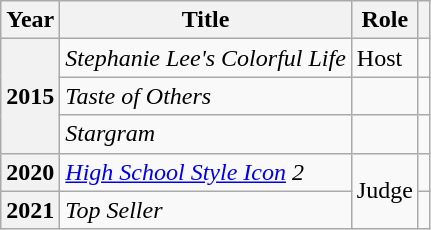<table class="wikitable plainrowheaders sortable">
<tr>
<th scope="col">Year</th>
<th scope="col">Title</th>
<th scope="col">Role</th>
<th scope="col" class="unsortable"></th>
</tr>
<tr>
<th scope="row" rowspan="3">2015</th>
<td><em>Stephanie Lee's Colorful Life</em></td>
<td>Host</td>
<td style="text-align:center"></td>
</tr>
<tr>
<td><em>Taste of Others</em></td>
<td></td>
<td style="text-align:center"></td>
</tr>
<tr>
<td><em>Stargram</em></td>
<td></td>
<td style="text-align:center"></td>
</tr>
<tr>
<th scope="row">2020</th>
<td><em><a href='#'>High School Style Icon</a> 2</em></td>
<td rowspan="2">Judge</td>
<td style="text-align:center"></td>
</tr>
<tr>
<th scope="row">2021</th>
<td><em>Top Seller</em></td>
<td style="text-align:center"></td>
</tr>
</table>
